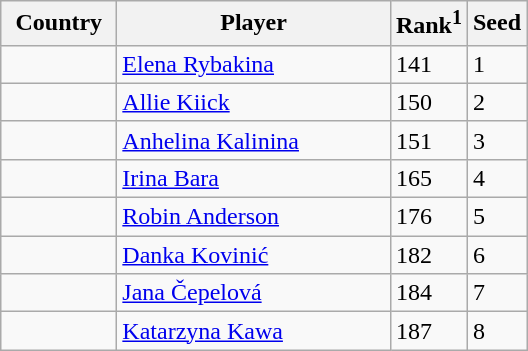<table class="sortable wikitable">
<tr>
<th width="70">Country</th>
<th width="175">Player</th>
<th>Rank<sup>1</sup></th>
<th>Seed</th>
</tr>
<tr>
<td></td>
<td><a href='#'>Elena Rybakina</a></td>
<td>141</td>
<td>1</td>
</tr>
<tr>
<td></td>
<td><a href='#'>Allie Kiick</a></td>
<td>150</td>
<td>2</td>
</tr>
<tr>
<td></td>
<td><a href='#'>Anhelina Kalinina</a></td>
<td>151</td>
<td>3</td>
</tr>
<tr>
<td></td>
<td><a href='#'>Irina Bara</a></td>
<td>165</td>
<td>4</td>
</tr>
<tr>
<td></td>
<td><a href='#'>Robin Anderson</a></td>
<td>176</td>
<td>5</td>
</tr>
<tr>
<td></td>
<td><a href='#'>Danka Kovinić</a></td>
<td>182</td>
<td>6</td>
</tr>
<tr>
<td></td>
<td><a href='#'>Jana Čepelová</a></td>
<td>184</td>
<td>7</td>
</tr>
<tr>
<td></td>
<td><a href='#'>Katarzyna Kawa</a></td>
<td>187</td>
<td>8</td>
</tr>
</table>
